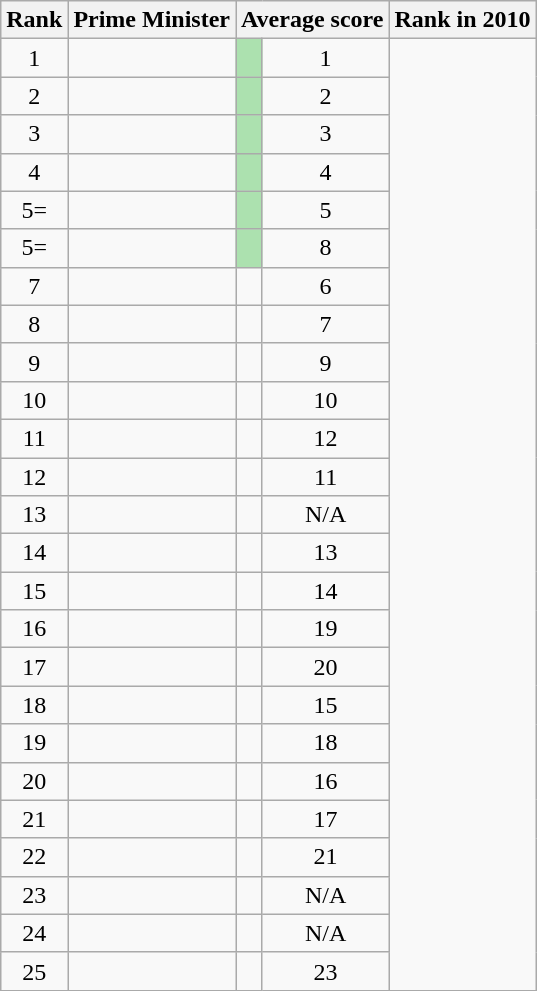<table class="wikitable sortable">
<tr>
<th>Rank</th>
<th>Prime Minister</th>
<th colspan=2>Average score</th>
<th>Rank in 2010</th>
</tr>
<tr align=center>
<td>1</td>
<td></td>
<td style="background:#ACE1AF"></td>
<td>1 </td>
</tr>
<tr align=center>
<td>2</td>
<td></td>
<td style="background:#ACE1AF"></td>
<td>2 </td>
</tr>
<tr align=center>
<td>3</td>
<td></td>
<td style="background:#ACE1AF"></td>
<td>3 </td>
</tr>
<tr align=center>
<td>4</td>
<td></td>
<td style="background:#ACE1AF"></td>
<td>4 </td>
</tr>
<tr align=center>
<td>5=</td>
<td></td>
<td style="background:#ACE1AF"></td>
<td>5 </td>
</tr>
<tr align=center>
<td>5=</td>
<td></td>
<td style="background:#ACE1AF"></td>
<td>8 </td>
</tr>
<tr align=center>
<td>7</td>
<td></td>
<td></td>
<td>6 </td>
</tr>
<tr align=center>
<td>8</td>
<td></td>
<td></td>
<td>7 </td>
</tr>
<tr align=center>
<td>9</td>
<td></td>
<td></td>
<td>9 </td>
</tr>
<tr align=center>
<td>10</td>
<td></td>
<td></td>
<td>10 </td>
</tr>
<tr align=center>
<td>11</td>
<td></td>
<td></td>
<td>12 </td>
</tr>
<tr align=center>
<td>12</td>
<td></td>
<td></td>
<td>11 </td>
</tr>
<tr align=center>
<td>13</td>
<td></td>
<td></td>
<td>N/A </td>
</tr>
<tr align=center>
<td>14</td>
<td></td>
<td></td>
<td>13 </td>
</tr>
<tr align=center>
<td>15</td>
<td></td>
<td></td>
<td>14 </td>
</tr>
<tr align=center>
<td>16</td>
<td></td>
<td></td>
<td>19 </td>
</tr>
<tr align=center>
<td>17</td>
<td></td>
<td></td>
<td>20 </td>
</tr>
<tr align=center>
<td>18</td>
<td></td>
<td></td>
<td>15 </td>
</tr>
<tr align=center>
<td>19</td>
<td></td>
<td></td>
<td>18 </td>
</tr>
<tr align=center>
<td>20</td>
<td></td>
<td></td>
<td>16 </td>
</tr>
<tr align=center>
<td>21</td>
<td></td>
<td></td>
<td>17 </td>
</tr>
<tr align=center>
<td>22</td>
<td></td>
<td></td>
<td>21 </td>
</tr>
<tr align=center>
<td>23</td>
<td></td>
<td></td>
<td>N/A </td>
</tr>
<tr align=center>
<td>24</td>
<td></td>
<td></td>
<td>N/A </td>
</tr>
<tr align=center>
<td>25</td>
<td></td>
<td></td>
<td>23 </td>
</tr>
</table>
